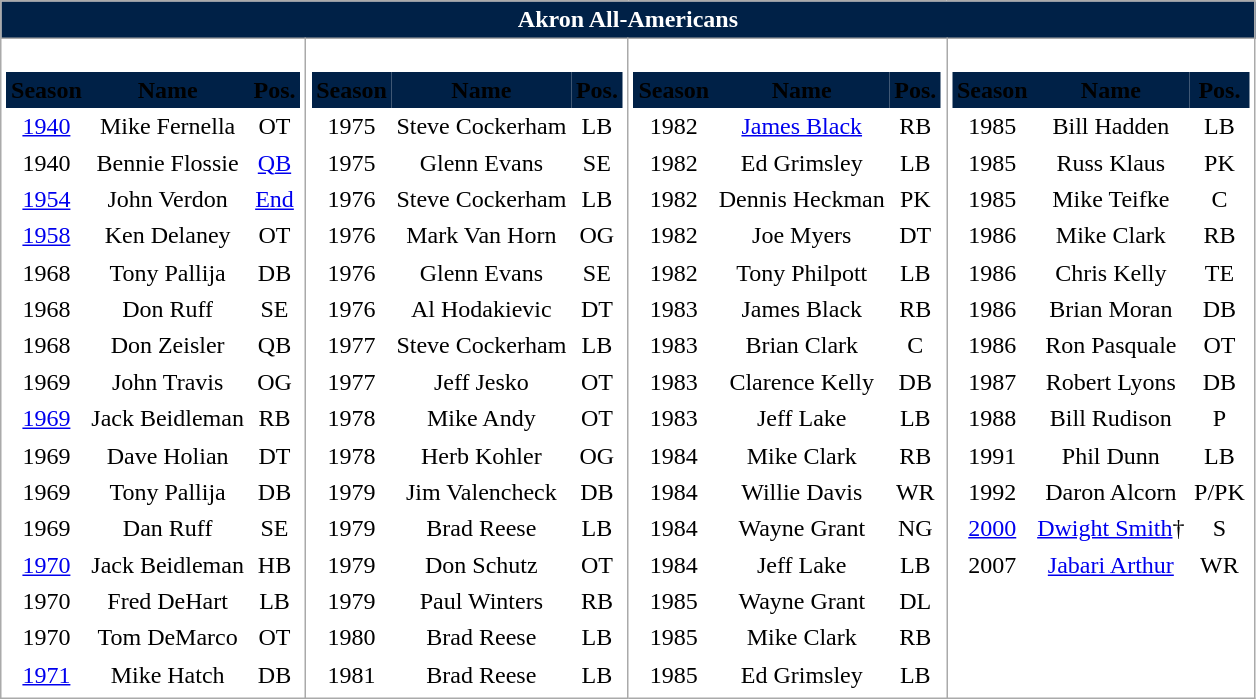<table class="wikitable collapsible" cellpadding="0" border="0" cellspacing="0">
<tr>
<th colspan="6" style="background:#002147; color:white">Akron All-Americans</th>
</tr>
<tr valign="top" style="background: white">
<td><br><table cellpadding="4" border="0" cellspacing="0">
<tr>
<th style ="background: #002147; border: 0px; text-align:center"><span>Season</span></th>
<th style ="background: #002147; border: 0px; text-align:center"><span>Name</span></th>
<th style ="background: #002147; border: 0px; text-align:center"><span>Pos.</span></th>
</tr>
<tr align="center">
<td style="border:0;"><a href='#'>1940</a></td>
<td style="border:0;">Mike Fernella</td>
<td style="border:0;">OT</td>
</tr>
<tr align="center">
<td style="border:0;">1940</td>
<td style="border:0;">Bennie Flossie</td>
<td style="border:0;"><a href='#'>QB</a></td>
</tr>
<tr align="center">
<td style="border:0;"><a href='#'>1954</a></td>
<td style="border:0;">John Verdon</td>
<td style="border:0;"><a href='#'>End</a></td>
</tr>
<tr align="center">
<td style="border:0;"><a href='#'>1958</a></td>
<td style="border:0;">Ken Delaney</td>
<td style="border:0;">OT</td>
</tr>
<tr align="center">
<td style="border:0;">1968</td>
<td style="border:0;">Tony Pallija</td>
<td style="border:0;">DB</td>
</tr>
<tr align="center">
<td style="border:0;">1968</td>
<td style="border:0;">Don Ruff</td>
<td style="border:0;">SE</td>
</tr>
<tr align="center">
<td style="border:0;">1968</td>
<td style="border:0;">Don Zeisler</td>
<td style="border:0;">QB</td>
</tr>
<tr align="center">
<td style="border:0;">1969</td>
<td style="border:0;">John Travis</td>
<td style="border:0;">OG</td>
</tr>
<tr align="center">
<td style="border:0;"><a href='#'>1969</a></td>
<td style="border:0;">Jack Beidleman</td>
<td style="border:0;">RB</td>
</tr>
<tr align="center">
<td style="border:0;">1969</td>
<td style="border:0;">Dave Holian</td>
<td style="border:0;">DT</td>
</tr>
<tr align="center">
<td style="border:0;">1969</td>
<td style="border:0;">Tony Pallija</td>
<td style="border:0;">DB</td>
</tr>
<tr align="center">
<td style="border:0;">1969</td>
<td style="border:0;">Dan Ruff</td>
<td style="border:0;">SE</td>
</tr>
<tr align="center">
<td style="border:0;"><a href='#'>1970</a></td>
<td style="border:0;">Jack Beidleman</td>
<td style="border:0;">HB</td>
</tr>
<tr align="center">
<td style="border:0;">1970</td>
<td style="border:0;">Fred DeHart</td>
<td style="border:0;">LB</td>
</tr>
<tr align="center">
<td style="border:0;">1970</td>
<td style="border:0;">Tom DeMarco</td>
<td style="border:0;">OT</td>
</tr>
<tr align="center">
<td style="border:0;"><a href='#'>1971</a></td>
<td style="border:0;">Mike Hatch</td>
<td style="border:0;">DB</td>
</tr>
</table>
</td>
<td align="center" valign="top"><br><table cellpadding="4" border="0" cellspacing="0">
<tr>
<th style ="background: #002147; border: 0px; text-align:center"><span>Season</span></th>
<th style ="background: #002147; border: 0px; text-align:center"><span>Name</span></th>
<th style ="background: #002147; border: 0px; text-align:center"><span>Pos.</span></th>
</tr>
<tr align="center">
<td style="border:0;">1975</td>
<td style="border:0;">Steve Cockerham</td>
<td style="border:0;">LB</td>
</tr>
<tr align="center">
<td style="border:0;">1975</td>
<td style="border:0;">Glenn Evans</td>
<td style="border:0;">SE</td>
</tr>
<tr align="center">
<td style="border:0;">1976</td>
<td style="border:0;">Steve Cockerham</td>
<td style="border:0;">LB</td>
</tr>
<tr align="center">
<td style="border:0;">1976</td>
<td style="border:0;">Mark Van Horn</td>
<td style="border:0;">OG</td>
</tr>
<tr align="center">
<td style="border:0;">1976</td>
<td style="border:0;">Glenn Evans</td>
<td style="border:0;">SE</td>
</tr>
<tr align="center">
<td style="border:0;">1976</td>
<td style="border:0;">Al Hodakievic</td>
<td style="border:0;">DT</td>
</tr>
<tr align="center">
<td style="border:0;">1977</td>
<td style="border:0;">Steve Cockerham</td>
<td style="border:0;">LB</td>
</tr>
<tr align="center">
<td style="border:0;">1977</td>
<td style="border:0;">Jeff Jesko</td>
<td style="border:0;">OT</td>
</tr>
<tr align="center">
<td style="border:0;">1978</td>
<td style="border:0;">Mike Andy</td>
<td style="border:0;">OT</td>
</tr>
<tr align="center">
<td style="border:0;">1978</td>
<td style="border:0;">Herb Kohler</td>
<td style="border:0;">OG</td>
</tr>
<tr align="center">
<td style="border:0;">1979</td>
<td style="border:0;">Jim Valencheck</td>
<td style="border:0;">DB</td>
</tr>
<tr align="center">
<td style="border:0;">1979</td>
<td style="border:0;">Brad Reese</td>
<td style="border:0;">LB</td>
</tr>
<tr align="center">
<td style="border:0;">1979</td>
<td style="border:0;">Don Schutz</td>
<td style="border:0;">OT</td>
</tr>
<tr align="center">
<td style="border:0;">1979</td>
<td style="border:0;">Paul Winters</td>
<td style="border:0;">RB</td>
</tr>
<tr align="center">
<td style="border:0;">1980</td>
<td style="border:0;">Brad Reese</td>
<td style="border:0;">LB</td>
</tr>
<tr align="center">
<td style="border:0;">1981</td>
<td style="border:0;">Brad Reese</td>
<td style="border:0;">LB</td>
</tr>
</table>
</td>
<td align="center" valign="top"><br><table cellpadding="4" border="0" cellspacing="0">
<tr>
<th style ="background: #002147; border: 0px; text-align:center"><span>Season</span></th>
<th style ="background: #002147; border: 0px; text-align:center"><span>Name</span></th>
<th style ="background: #002147; border: 0px; text-align:center"><span>Pos.</span></th>
</tr>
<tr align="center">
<td style="border:0;">1982</td>
<td style="border:0;"><a href='#'>James Black</a></td>
<td style="border:0;">RB</td>
</tr>
<tr align="center">
<td style="border:0;">1982</td>
<td style="border:0;">Ed Grimsley</td>
<td style="border:0;">LB</td>
</tr>
<tr align="center">
<td style="border:0;">1982</td>
<td style="border:0;">Dennis Heckman</td>
<td style="border:0;">PK</td>
</tr>
<tr align="center">
<td style="border:0;">1982</td>
<td style="border:0;">Joe Myers</td>
<td style="border:0;">DT</td>
</tr>
<tr align="center">
<td style="border:0;">1982</td>
<td style="border:0;">Tony Philpott</td>
<td style="border:0;">LB</td>
</tr>
<tr align="center">
<td style="border:0;">1983</td>
<td style="border:0;">James Black</td>
<td style="border:0;">RB</td>
</tr>
<tr align="center">
<td style="border:0;">1983</td>
<td style="border:0;">Brian Clark</td>
<td style="border:0;">C</td>
</tr>
<tr align="center">
<td style="border:0;">1983</td>
<td style="border:0;">Clarence Kelly</td>
<td style="border:0;">DB</td>
</tr>
<tr align="center">
<td style="border:0;">1983</td>
<td style="border:0;">Jeff Lake</td>
<td style="border:0;">LB</td>
</tr>
<tr align="center">
<td style="border:0;">1984</td>
<td style="border:0;">Mike Clark</td>
<td style="border:0;">RB</td>
</tr>
<tr align="center">
<td style="border:0;">1984</td>
<td style="border:0;">Willie Davis</td>
<td style="border:0;">WR</td>
</tr>
<tr align="center">
<td style="border:0;">1984</td>
<td style="border:0;">Wayne Grant</td>
<td style="border:0;">NG</td>
</tr>
<tr align="center">
<td style="border:0;">1984</td>
<td style="border:0;">Jeff Lake</td>
<td style="border:0;">LB</td>
</tr>
<tr align="center">
<td style="border:0;">1985</td>
<td style="border:0;">Wayne Grant</td>
<td style="border:0;">DL</td>
</tr>
<tr align="center">
<td style="border:0;">1985</td>
<td style="border:0;">Mike Clark</td>
<td style="border:0;">RB</td>
</tr>
<tr align="center">
<td style="border:0;">1985</td>
<td style="border:0;">Ed Grimsley</td>
<td style="border:0;">LB</td>
</tr>
</table>
</td>
<td align="center" valign="top"><br><table cellpadding="4" border="0" cellspacing="0">
<tr>
<th style ="background: #002147; border: 0px; text-align:center"><span>Season</span></th>
<th style ="background: #002147; border: 0px; text-align:center"><span>Name</span></th>
<th style ="background: #002147; border: 0px; text-align:center"><span>Pos.</span></th>
</tr>
<tr align="center">
<td style="border:0;">1985</td>
<td style="border:0;">Bill Hadden</td>
<td style="border:0;">LB</td>
</tr>
<tr align="center">
<td style="border:0;">1985</td>
<td style="border:0;">Russ Klaus</td>
<td style="border:0;">PK</td>
</tr>
<tr align="center">
<td style="border:0;">1985</td>
<td style="border:0;">Mike Teifke</td>
<td style="border:0;">C</td>
</tr>
<tr align="center">
<td style="border:0;">1986</td>
<td style="border:0;">Mike Clark</td>
<td style="border:0;">RB</td>
</tr>
<tr align="center">
<td style="border:0;">1986</td>
<td style="border:0;">Chris Kelly</td>
<td style="border:0;">TE</td>
</tr>
<tr align="center">
<td style="border:0;">1986</td>
<td style="border:0;">Brian Moran</td>
<td style="border:0;">DB</td>
</tr>
<tr align="center">
<td style="border:0;">1986</td>
<td style="border:0;">Ron Pasquale</td>
<td style="border:0;">OT</td>
</tr>
<tr align="center">
<td style="border:0;">1987</td>
<td style="border:0;">Robert Lyons</td>
<td style="border:0;">DB</td>
</tr>
<tr align="center">
<td style="border:0;">1988</td>
<td style="border:0;">Bill Rudison</td>
<td style="border:0;">P</td>
</tr>
<tr align="center">
<td style="border:0;">1991</td>
<td style="border:0;">Phil Dunn</td>
<td style="border:0;">LB</td>
</tr>
<tr align="center">
<td style="border:0;">1992</td>
<td style="border:0;">Daron Alcorn</td>
<td style="border:0;">P/PK</td>
</tr>
<tr align="center">
<td style="border:0;"><a href='#'>2000</a></td>
<td style="border:0;"><a href='#'>Dwight Smith</a>†</td>
<td style="border:0;">S</td>
</tr>
<tr align="center">
<td style="border:0;">2007</td>
<td style="border:0;"><a href='#'>Jabari Arthur</a></td>
<td style="border:0;">WR</td>
</tr>
</table>
</td>
</tr>
</table>
